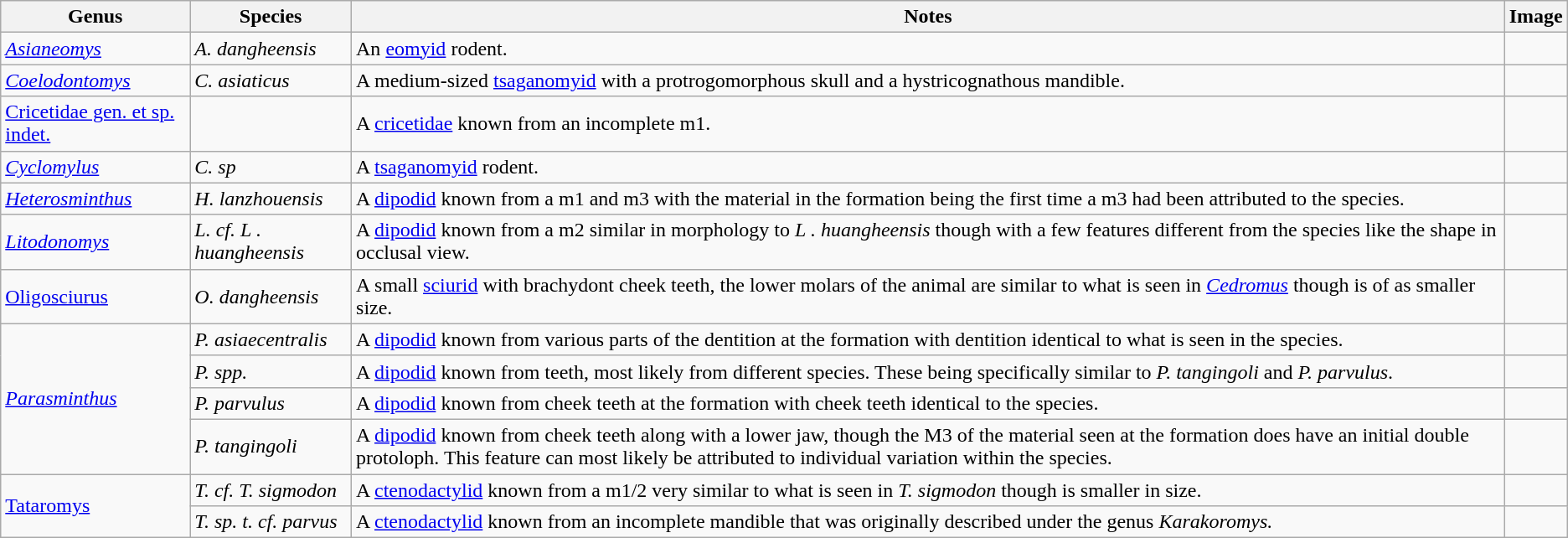<table class="wikitable">
<tr>
<th>Genus</th>
<th>Species</th>
<th>Notes</th>
<th>Image</th>
</tr>
<tr>
<td><em><a href='#'>Asianeomys</a></em></td>
<td><em>A. dangheensis</em></td>
<td>An <a href='#'>eomyid</a> rodent.</td>
<td></td>
</tr>
<tr>
<td><em><a href='#'>Coelodontomys</a></em></td>
<td><em>C. asiaticus</em></td>
<td>A medium-sized <a href='#'>tsaganomyid</a> with a protrogomorphous skull and a hystricognathous mandible.</td>
<td></td>
</tr>
<tr>
<td><a href='#'>Cricetidae gen. et sp. indet.</a></td>
<td></td>
<td>A <a href='#'>cricetidae</a> known from an incomplete m1.</td>
<td></td>
</tr>
<tr>
<td><em><a href='#'>Cyclomylus</a></em></td>
<td><em>C. sp</em></td>
<td>A <a href='#'>tsaganomyid</a> rodent.</td>
<td></td>
</tr>
<tr>
<td><em><a href='#'>Heterosminthus</a></em></td>
<td><em>H. lanzhouensis</em></td>
<td>A <a href='#'>dipodid</a> known from a m1 and m3 with the material in the formation being the first time a m3 had been attributed to the species.</td>
<td></td>
</tr>
<tr>
<td><em><a href='#'>Litodonomys</a></em></td>
<td><em>L. cf. L . huangheensis</em></td>
<td>A <a href='#'>dipodid</a> known from a m2 similar in morphology to <em>L . huangheensis</em> though with a few features different from the species like the shape in occlusal view.</td>
<td></td>
</tr>
<tr>
<td><a href='#'>Oligosciurus</a></td>
<td><em>O. dangheensis</em></td>
<td>A small <a href='#'>sciurid</a> with brachydont cheek teeth, the lower molars of the animal are similar to what is seen in <em><a href='#'>Cedromus</a></em> though is of as smaller size.</td>
<td></td>
</tr>
<tr>
<td rowspan="4"><em><a href='#'>Parasminthus</a></em></td>
<td><em>P. asiaecentralis</em></td>
<td>A <a href='#'>dipodid</a> known from various parts of the dentition at the formation with dentition identical to what is seen in the species.</td>
<td></td>
</tr>
<tr>
<td><em>P. spp.</em></td>
<td>A <a href='#'>dipodid</a> known from teeth, most likely from different species. These being specifically similar to <em>P. tangingoli</em> and <em>P. parvulus</em>.</td>
<td></td>
</tr>
<tr>
<td><em>P. parvulus</em></td>
<td>A <a href='#'>dipodid</a> known from cheek teeth at the formation with cheek teeth identical to the species.</td>
<td></td>
</tr>
<tr>
<td><em>P. tangingoli</em></td>
<td>A <a href='#'>dipodid</a> known from cheek teeth along with a lower jaw, though the M3 of the material seen at the formation does have an initial double protoloph. This feature can most likely be attributed to individual variation within the species.</td>
<td></td>
</tr>
<tr>
<td rowspan="2"><a href='#'>Tataromys</a></td>
<td><em>T. cf. T. sigmodon</em></td>
<td>A <a href='#'>ctenodactylid</a> known from a m1/2 very similar to what is seen in <em>T. sigmodon</em> though is smaller in size.</td>
<td></td>
</tr>
<tr>
<td><em>T. sp. t. cf. parvus</em></td>
<td>A <a href='#'>ctenodactylid</a> known from an incomplete mandible that was originally described under the genus <em>Karakoromys.</em></td>
<td></td>
</tr>
</table>
